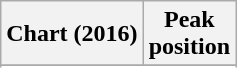<table class="wikitable sortable plainrowheaders">
<tr>
<th>Chart (2016)</th>
<th>Peak<br>position</th>
</tr>
<tr>
</tr>
<tr>
</tr>
<tr>
</tr>
<tr>
</tr>
<tr>
</tr>
</table>
